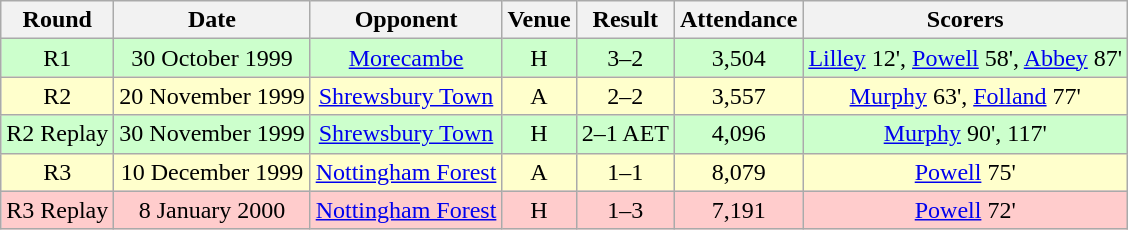<table class= "wikitable " style="font-size:100%; text-align:center">
<tr>
<th>Round</th>
<th>Date</th>
<th>Opponent</th>
<th>Venue</th>
<th>Result</th>
<th>Attendance</th>
<th>Scorers</th>
</tr>
<tr style="background: #CCFFCC;">
<td>R1</td>
<td>30 October 1999</td>
<td><a href='#'>Morecambe</a></td>
<td>H</td>
<td>3–2</td>
<td>3,504</td>
<td><a href='#'>Lilley</a> 12', <a href='#'>Powell</a> 58', <a href='#'>Abbey</a> 87'</td>
</tr>
<tr style="background: #FFFFCC;">
<td>R2</td>
<td>20 November 1999</td>
<td><a href='#'>Shrewsbury Town</a></td>
<td>A</td>
<td>2–2</td>
<td>3,557</td>
<td><a href='#'>Murphy</a> 63', <a href='#'>Folland</a> 77'</td>
</tr>
<tr style="background: #CCFFCC;">
<td>R2 Replay</td>
<td>30 November 1999</td>
<td><a href='#'>Shrewsbury Town</a></td>
<td>H</td>
<td>2–1 AET</td>
<td>4,096</td>
<td><a href='#'>Murphy</a> 90', 117'</td>
</tr>
<tr style="background: #FFFFCC;">
<td>R3</td>
<td>10 December 1999</td>
<td><a href='#'>Nottingham Forest</a></td>
<td>A</td>
<td>1–1</td>
<td>8,079</td>
<td><a href='#'>Powell</a> 75'</td>
</tr>
<tr style="background: #FFCCCC;">
<td>R3 Replay</td>
<td>8 January 2000</td>
<td><a href='#'>Nottingham Forest</a></td>
<td>H</td>
<td>1–3</td>
<td>7,191</td>
<td><a href='#'>Powell</a> 72'</td>
</tr>
</table>
